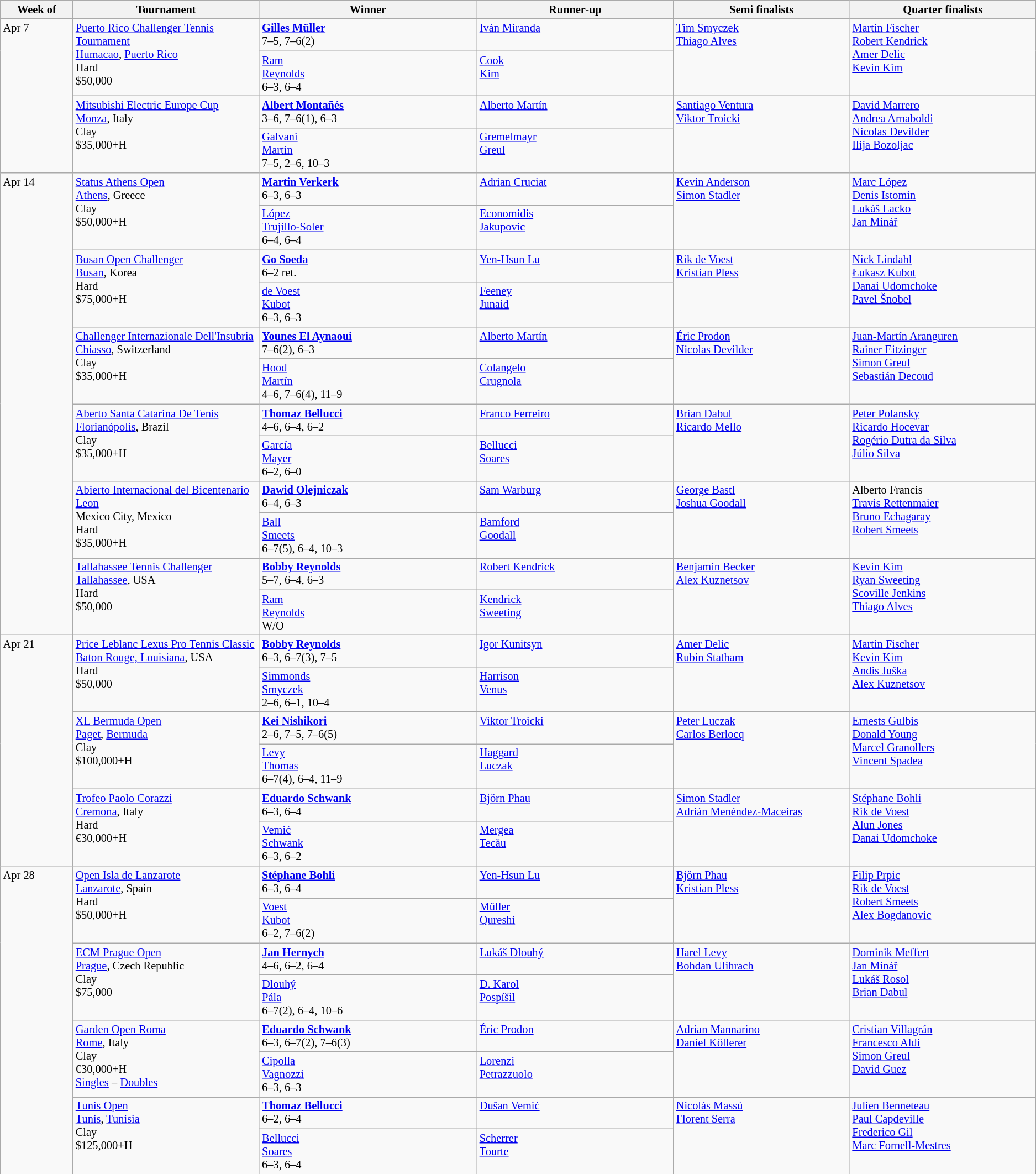<table class=wikitable style=font-size:85%>
<tr>
<th width=7%>Week of</th>
<th width=18%>Tournament</th>
<th width=21%>Winner</th>
<th width=19%>Runner-up</th>
<th width=17%>Semi finalists</th>
<th width=22%>Quarter finalists</th>
</tr>
<tr valign=top>
<td rowspan=4>Apr 7</td>
<td rowspan=2><a href='#'>Puerto Rico Challenger Tennis Tournament</a><br><a href='#'>Humacao</a>, <a href='#'>Puerto Rico</a><br>Hard<br>$50,000</td>
<td> <strong><a href='#'>Gilles Müller</a></strong><br>7–5, 7–6(2)</td>
<td> <a href='#'>Iván Miranda</a></td>
<td rowspan=2> <a href='#'>Tim Smyczek</a><br> <a href='#'>Thiago Alves</a></td>
<td rowspan=2> <a href='#'>Martin Fischer</a><br> <a href='#'>Robert Kendrick</a><br> <a href='#'>Amer Delic</a><br> <a href='#'>Kevin Kim</a></td>
</tr>
<tr valign=top>
<td> <a href='#'>Ram</a> <br>  <a href='#'>Reynolds</a><br>6–3, 6–4</td>
<td> <a href='#'>Cook</a> <br>  <a href='#'>Kim</a></td>
</tr>
<tr valign=top>
<td rowspan=2><a href='#'>Mitsubishi Electric Europe Cup</a><br> <a href='#'>Monza</a>, Italy<br>Clay<br>$35,000+H</td>
<td> <strong><a href='#'>Albert Montañés</a></strong><br>3–6, 7–6(1), 6–3</td>
<td> <a href='#'>Alberto Martín</a></td>
<td rowspan=2> <a href='#'>Santiago Ventura</a><br> <a href='#'>Viktor Troicki</a></td>
<td rowspan=2> <a href='#'>David Marrero</a><br> <a href='#'>Andrea Arnaboldi</a><br> <a href='#'>Nicolas Devilder</a><br> <a href='#'>Ilija Bozoljac</a></td>
</tr>
<tr valign=top>
<td> <a href='#'>Galvani</a> <br>  <a href='#'>Martín</a><br>7–5, 2–6, 10–3</td>
<td> <a href='#'>Gremelmayr</a> <br>  <a href='#'>Greul</a></td>
</tr>
<tr valign=top>
<td rowspan=12>Apr 14</td>
<td rowspan=2><a href='#'>Status Athens Open</a><br><a href='#'>Athens</a>, Greece<br>Clay<br>$50,000+H</td>
<td> <strong><a href='#'>Martin Verkerk</a></strong><br>6–3, 6–3</td>
<td> <a href='#'>Adrian Cruciat</a></td>
<td rowspan=2> <a href='#'>Kevin Anderson</a><br> <a href='#'>Simon Stadler</a></td>
<td rowspan=2> <a href='#'>Marc López</a><br> <a href='#'>Denis Istomin</a><br> <a href='#'>Lukáš Lacko</a><br> <a href='#'>Jan Minář</a></td>
</tr>
<tr valign=top>
<td> <a href='#'>López</a> <br>  <a href='#'>Trujillo-Soler</a><br>6–4, 6–4</td>
<td> <a href='#'>Economidis</a> <br>  <a href='#'>Jakupovic</a></td>
</tr>
<tr valign=top>
<td rowspan=2><a href='#'>Busan Open Challenger</a><br><a href='#'>Busan</a>, Korea<br>Hard<br>$75,000+H</td>
<td> <strong><a href='#'>Go Soeda</a></strong><br>6–2 ret.</td>
<td> <a href='#'>Yen-Hsun Lu</a></td>
<td rowspan=2> <a href='#'>Rik de Voest</a><br> <a href='#'>Kristian Pless</a></td>
<td rowspan=2> <a href='#'>Nick Lindahl</a><br> <a href='#'>Łukasz Kubot</a><br> <a href='#'>Danai Udomchoke</a><br> <a href='#'>Pavel Šnobel</a></td>
</tr>
<tr valign=top>
<td> <a href='#'>de Voest</a> <br>  <a href='#'>Kubot</a><br>6–3, 6–3</td>
<td> <a href='#'>Feeney</a> <br>  <a href='#'>Junaid</a></td>
</tr>
<tr valign=top>
<td rowspan=2><a href='#'>Challenger Internazionale Dell'Insubria</a><br><a href='#'>Chiasso</a>, Switzerland<br>Clay<br>$35,000+H</td>
<td> <strong><a href='#'>Younes El Aynaoui</a></strong><br>7–6(2), 6–3</td>
<td> <a href='#'>Alberto Martín</a></td>
<td rowspan=2> <a href='#'>Éric Prodon</a><br> <a href='#'>Nicolas Devilder</a></td>
<td rowspan=2> <a href='#'>Juan-Martín Aranguren</a><br> <a href='#'>Rainer Eitzinger</a><br> <a href='#'>Simon Greul</a><br> <a href='#'>Sebastián Decoud</a></td>
</tr>
<tr valign=top>
<td> <a href='#'>Hood</a> <br>  <a href='#'>Martín</a><br>4–6, 7–6(4), 11–9</td>
<td> <a href='#'>Colangelo</a> <br>  <a href='#'>Crugnola</a></td>
</tr>
<tr valign=top>
<td rowspan=2><a href='#'>Aberto Santa Catarina De Tenis</a><br><a href='#'>Florianópolis</a>, Brazil<br>Clay<br>$35,000+H</td>
<td> <strong><a href='#'>Thomaz Bellucci</a></strong><br>4–6, 6–4, 6–2</td>
<td> <a href='#'>Franco Ferreiro</a></td>
<td rowspan=2> <a href='#'>Brian Dabul</a><br> <a href='#'>Ricardo Mello</a></td>
<td rowspan=2> <a href='#'>Peter Polansky</a><br> <a href='#'>Ricardo Hocevar</a><br> <a href='#'>Rogério Dutra da Silva</a><br> <a href='#'>Júlio Silva</a></td>
</tr>
<tr valign=top>
<td> <a href='#'>García</a> <br>  <a href='#'>Mayer</a><br>6–2, 6–0</td>
<td> <a href='#'>Bellucci</a> <br>  <a href='#'>Soares</a></td>
</tr>
<tr valign=top>
<td rowspan=2><a href='#'>Abierto Internacional del Bicentenario Leon</a><br>Mexico City, Mexico<br>Hard<br>$35,000+H</td>
<td> <strong><a href='#'>Dawid Olejniczak</a></strong><br>6–4, 6–3</td>
<td> <a href='#'>Sam Warburg</a></td>
<td rowspan=2> <a href='#'>George Bastl</a><br> <a href='#'>Joshua Goodall</a></td>
<td rowspan=2> Alberto Francis<br> <a href='#'>Travis Rettenmaier</a><br> <a href='#'>Bruno Echagaray</a><br> <a href='#'>Robert Smeets</a></td>
</tr>
<tr valign=top>
<td> <a href='#'>Ball</a> <br>  <a href='#'>Smeets</a><br>6–7(5), 6–4, 10–3</td>
<td> <a href='#'>Bamford</a> <br>  <a href='#'>Goodall</a></td>
</tr>
<tr valign=top>
<td rowspan=2><a href='#'>Tallahassee Tennis Challenger</a><br> <a href='#'>Tallahassee</a>, USA<br>Hard<br>$50,000</td>
<td> <strong><a href='#'>Bobby Reynolds</a></strong><br>5–7, 6–4, 6–3</td>
<td> <a href='#'>Robert Kendrick</a></td>
<td rowspan=2> <a href='#'>Benjamin Becker</a><br> <a href='#'>Alex Kuznetsov</a></td>
<td rowspan=2> <a href='#'>Kevin Kim</a><br> <a href='#'>Ryan Sweeting</a><br> <a href='#'>Scoville Jenkins</a><br> <a href='#'>Thiago Alves</a></td>
</tr>
<tr valign=top>
<td> <a href='#'>Ram</a> <br>  <a href='#'>Reynolds</a><br>W/O</td>
<td> <a href='#'>Kendrick</a> <br>  <a href='#'>Sweeting</a></td>
</tr>
<tr valign=top>
<td rowspan=6>Apr 21</td>
<td rowspan=2><a href='#'>Price Leblanc Lexus Pro Tennis Classic</a><br><a href='#'>Baton Rouge, Louisiana</a>, USA<br>Hard<br>$50,000</td>
<td> <strong><a href='#'>Bobby Reynolds</a></strong><br>6–3, 6–7(3), 7–5</td>
<td> <a href='#'>Igor Kunitsyn</a></td>
<td rowspan=2> <a href='#'>Amer Delic</a><br> <a href='#'>Rubin Statham</a></td>
<td rowspan=2> <a href='#'>Martin Fischer</a><br> <a href='#'>Kevin Kim</a><br> <a href='#'>Andis Juška</a><br> <a href='#'>Alex Kuznetsov</a></td>
</tr>
<tr valign=top>
<td> <a href='#'>Simmonds</a> <br>  <a href='#'>Smyczek</a><br>2–6, 6–1, 10–4</td>
<td> <a href='#'>Harrison</a> <br>  <a href='#'>Venus</a></td>
</tr>
<tr valign=top>
<td rowspan=2><a href='#'>XL Bermuda Open</a><br> <a href='#'>Paget</a>, <a href='#'>Bermuda</a><br>Clay<br>$100,000+H</td>
<td> <strong><a href='#'>Kei Nishikori</a></strong><br>2–6, 7–5, 7–6(5)</td>
<td> <a href='#'>Viktor Troicki</a></td>
<td rowspan=2> <a href='#'>Peter Luczak</a><br> <a href='#'>Carlos Berlocq</a></td>
<td rowspan=2> <a href='#'>Ernests Gulbis</a><br> <a href='#'>Donald Young</a><br> <a href='#'>Marcel Granollers</a><br> <a href='#'>Vincent Spadea</a></td>
</tr>
<tr valign=top>
<td> <a href='#'>Levy</a> <br>  <a href='#'>Thomas</a><br>6–7(4), 6–4, 11–9</td>
<td> <a href='#'>Haggard</a> <br>  <a href='#'>Luczak</a></td>
</tr>
<tr valign=top>
<td rowspan=2><a href='#'>Trofeo Paolo Corazzi</a><br> <a href='#'>Cremona</a>, Italy<br>Hard<br>€30,000+H</td>
<td> <strong><a href='#'>Eduardo Schwank</a></strong><br>6–3, 6–4</td>
<td> <a href='#'>Björn Phau</a></td>
<td rowspan=2> <a href='#'>Simon Stadler</a><br> <a href='#'>Adrián Menéndez-Maceiras</a></td>
<td rowspan=2> <a href='#'>Stéphane Bohli</a><br> <a href='#'>Rik de Voest</a><br> <a href='#'>Alun Jones</a><br> <a href='#'>Danai Udomchoke</a></td>
</tr>
<tr valign=top>
<td> <a href='#'>Vemić</a> <br>  <a href='#'>Schwank</a><br>6–3, 6–2</td>
<td> <a href='#'>Mergea</a> <br>  <a href='#'>Tecău</a></td>
</tr>
<tr valign=top>
<td rowspan=8>Apr 28</td>
<td rowspan=2><a href='#'>Open Isla de Lanzarote</a><br><a href='#'>Lanzarote</a>, Spain<br>Hard<br>$50,000+H</td>
<td> <strong><a href='#'>Stéphane Bohli</a></strong><br>6–3, 6–4</td>
<td> <a href='#'>Yen-Hsun Lu</a></td>
<td rowspan=2> <a href='#'>Björn Phau</a><br> <a href='#'>Kristian Pless</a></td>
<td rowspan=2> <a href='#'>Filip Prpic</a><br> <a href='#'>Rik de Voest</a><br> <a href='#'>Robert Smeets</a><br> <a href='#'>Alex Bogdanovic</a></td>
</tr>
<tr valign=top>
<td> <a href='#'>Voest</a> <br>  <a href='#'>Kubot</a><br>6–2, 7–6(2)</td>
<td> <a href='#'>Müller</a> <br>  <a href='#'>Qureshi</a></td>
</tr>
<tr valign=top>
<td rowspan=2><a href='#'>ECM Prague Open</a><br> <a href='#'>Prague</a>, Czech Republic<br>Clay<br>$75,000</td>
<td> <strong><a href='#'>Jan Hernych</a></strong><br>4–6, 6–2, 6–4</td>
<td> <a href='#'>Lukáš Dlouhý</a></td>
<td rowspan=2> <a href='#'>Harel Levy</a><br> <a href='#'>Bohdan Ulihrach</a></td>
<td rowspan=2> <a href='#'>Dominik Meffert</a><br> <a href='#'>Jan Minář</a><br> <a href='#'>Lukáš Rosol</a><br> <a href='#'>Brian Dabul</a></td>
</tr>
<tr valign=top>
<td> <a href='#'>Dlouhý</a> <br>  <a href='#'>Pála</a><br>6–7(2), 6–4, 10–6</td>
<td> <a href='#'>D. Karol</a> <br>  <a href='#'>Pospíšil</a></td>
</tr>
<tr valign=top>
<td rowspan=2><a href='#'>Garden Open Roma</a><br> <a href='#'>Rome</a>, Italy<br>Clay<br>€30,000+H<br><a href='#'>Singles</a> – <a href='#'>Doubles</a></td>
<td> <strong><a href='#'>Eduardo Schwank</a></strong><br>6–3, 6–7(2), 7–6(3)</td>
<td> <a href='#'>Éric Prodon</a></td>
<td rowspan=2> <a href='#'>Adrian Mannarino</a><br> <a href='#'>Daniel Köllerer</a></td>
<td rowspan=2> <a href='#'>Cristian Villagrán</a><br> <a href='#'>Francesco Aldi</a><br> <a href='#'>Simon Greul</a><br> <a href='#'>David Guez</a></td>
</tr>
<tr valign=top>
<td> <a href='#'>Cipolla</a> <br>  <a href='#'>Vagnozzi</a><br>6–3, 6–3</td>
<td> <a href='#'>Lorenzi</a> <br>  <a href='#'>Petrazzuolo</a></td>
</tr>
<tr valign=top>
<td rowspan=2><a href='#'>Tunis Open</a><br> <a href='#'>Tunis</a>, <a href='#'>Tunisia</a><br>Clay<br>$125,000+H</td>
<td> <strong><a href='#'>Thomaz Bellucci</a></strong><br>6–2, 6–4</td>
<td> <a href='#'>Dušan Vemić</a></td>
<td rowspan=2> <a href='#'>Nicolás Massú</a><br> <a href='#'>Florent Serra</a></td>
<td rowspan=2> <a href='#'>Julien Benneteau</a><br> <a href='#'>Paul Capdeville</a><br> <a href='#'>Frederico Gil</a><br> <a href='#'>Marc Fornell-Mestres</a></td>
</tr>
<tr valign=top>
<td> <a href='#'>Bellucci</a> <br>  <a href='#'>Soares</a><br>6–3, 6–4</td>
<td> <a href='#'>Scherrer</a> <br>  <a href='#'>Tourte</a></td>
</tr>
</table>
